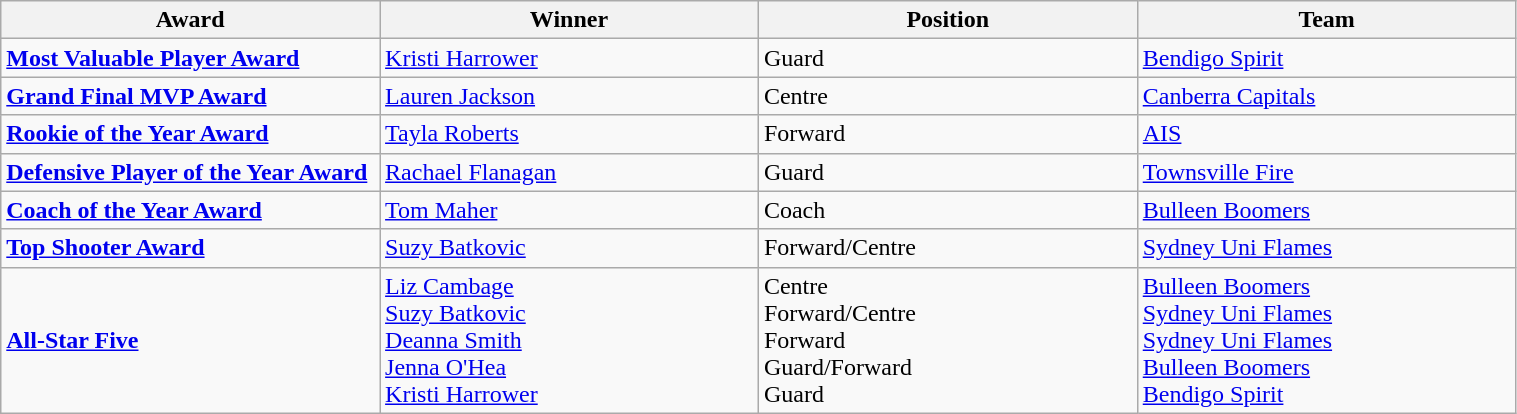<table class="wikitable" style="width: 80%">
<tr>
<th width=125>Award</th>
<th width=125>Winner</th>
<th width=125>Position</th>
<th width=125>Team</th>
</tr>
<tr>
<td><strong><a href='#'>Most Valuable Player Award</a></strong></td>
<td><a href='#'>Kristi Harrower</a></td>
<td>Guard</td>
<td><a href='#'>Bendigo Spirit</a></td>
</tr>
<tr>
<td><strong><a href='#'>Grand Final MVP Award</a></strong></td>
<td><a href='#'>Lauren Jackson</a></td>
<td>Centre</td>
<td><a href='#'>Canberra Capitals</a></td>
</tr>
<tr>
<td><strong><a href='#'>Rookie of the Year Award</a></strong></td>
<td><a href='#'>Tayla Roberts</a></td>
<td>Forward</td>
<td><a href='#'>AIS</a></td>
</tr>
<tr>
<td><strong><a href='#'>Defensive Player of the Year Award</a></strong></td>
<td><a href='#'>Rachael Flanagan</a></td>
<td>Guard</td>
<td><a href='#'>Townsville Fire</a></td>
</tr>
<tr>
<td><strong><a href='#'>Coach of the Year Award</a></strong></td>
<td><a href='#'>Tom Maher</a></td>
<td>Coach</td>
<td><a href='#'>Bulleen Boomers</a></td>
</tr>
<tr>
<td><strong><a href='#'>Top Shooter Award</a></strong></td>
<td><a href='#'>Suzy Batkovic</a></td>
<td>Forward/Centre</td>
<td><a href='#'>Sydney Uni Flames</a></td>
</tr>
<tr>
<td><strong><a href='#'>All-Star Five</a></strong></td>
<td><a href='#'>Liz Cambage</a>  <br> <a href='#'>Suzy Batkovic</a> <br> <a href='#'>Deanna Smith</a> <br> <a href='#'>Jenna O'Hea</a> <br> <a href='#'>Kristi Harrower</a></td>
<td>Centre<br> Forward/Centre <br> Forward <br> Guard/Forward <br> Guard</td>
<td><a href='#'>Bulleen Boomers</a> <br> <a href='#'>Sydney Uni Flames</a> <br> <a href='#'>Sydney Uni Flames</a> <br> <a href='#'>Bulleen Boomers</a> <br> <a href='#'>Bendigo Spirit</a></td>
</tr>
</table>
